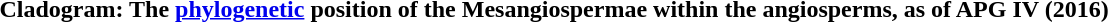<table>
<tr>
<td><strong>Cladogram: The <a href='#'>phylogenetic</a> position of the Mesangiospermae within the angiosperms, as of APG IV (2016)</strong><br></td>
</tr>
</table>
